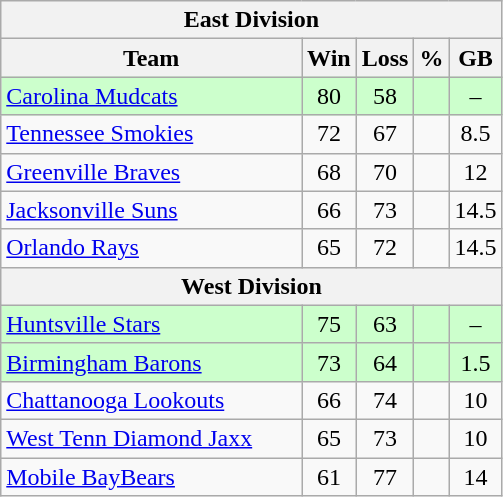<table class="wikitable">
<tr>
<th colspan="5">East Division</th>
</tr>
<tr>
<th width="60%">Team</th>
<th>Win</th>
<th>Loss</th>
<th>%</th>
<th>GB</th>
</tr>
<tr align=center bgcolor=ccffcc>
<td align=left><a href='#'>Carolina Mudcats</a></td>
<td>80</td>
<td>58</td>
<td></td>
<td>–</td>
</tr>
<tr align=center>
<td align=left><a href='#'>Tennessee Smokies</a></td>
<td>72</td>
<td>67</td>
<td></td>
<td>8.5</td>
</tr>
<tr align=center>
<td align=left><a href='#'>Greenville Braves</a></td>
<td>68</td>
<td>70</td>
<td></td>
<td>12</td>
</tr>
<tr align=center>
<td align=left><a href='#'>Jacksonville Suns</a></td>
<td>66</td>
<td>73</td>
<td></td>
<td>14.5</td>
</tr>
<tr align=center>
<td align=left><a href='#'>Orlando Rays</a></td>
<td>65</td>
<td>72</td>
<td></td>
<td>14.5</td>
</tr>
<tr>
<th colspan="5">West Division</th>
</tr>
<tr align=center bgcolor=ccffcc>
<td align=left><a href='#'>Huntsville Stars</a></td>
<td>75</td>
<td>63</td>
<td></td>
<td>–</td>
</tr>
<tr align=center bgcolor=ccffcc>
<td align=left><a href='#'>Birmingham Barons</a></td>
<td>73</td>
<td>64</td>
<td></td>
<td>1.5</td>
</tr>
<tr align=center>
<td align=left><a href='#'>Chattanooga Lookouts</a></td>
<td>66</td>
<td>74</td>
<td></td>
<td>10</td>
</tr>
<tr align=center>
<td align=left><a href='#'>West Tenn Diamond Jaxx</a></td>
<td>65</td>
<td>73</td>
<td></td>
<td>10</td>
</tr>
<tr align=center>
<td align=left><a href='#'>Mobile BayBears</a></td>
<td>61</td>
<td>77</td>
<td></td>
<td>14</td>
</tr>
</table>
